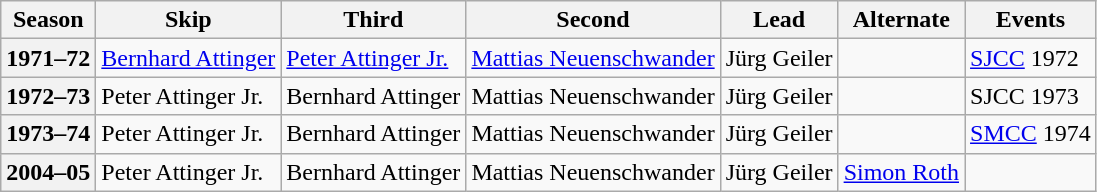<table class="wikitable">
<tr>
<th scope="col">Season</th>
<th scope="col">Skip</th>
<th scope="col">Third</th>
<th scope="col">Second</th>
<th scope="col">Lead</th>
<th scope="col">Alternate</th>
<th scope="col">Events</th>
</tr>
<tr>
<th scope="row">1971–72</th>
<td><a href='#'>Bernhard Attinger</a></td>
<td><a href='#'>Peter Attinger Jr.</a></td>
<td><a href='#'>Mattias Neuenschwander</a></td>
<td>Jürg Geiler</td>
<td></td>
<td><a href='#'>SJCC</a> 1972 </td>
</tr>
<tr>
<th scope="row">1972–73</th>
<td>Peter Attinger Jr.</td>
<td>Bernhard Attinger</td>
<td>Mattias Neuenschwander</td>
<td>Jürg Geiler</td>
<td></td>
<td>SJCC 1973 </td>
</tr>
<tr>
<th scope="row">1973–74</th>
<td>Peter Attinger Jr.</td>
<td>Bernhard Attinger</td>
<td>Mattias Neuenschwander</td>
<td>Jürg Geiler</td>
<td></td>
<td><a href='#'>SMCC</a> 1974 <br> </td>
</tr>
<tr>
<th scope="row">2004–05</th>
<td>Peter Attinger Jr.</td>
<td>Bernhard Attinger</td>
<td>Mattias Neuenschwander</td>
<td>Jürg Geiler</td>
<td><a href='#'>Simon Roth</a></td>
<td> </td>
</tr>
</table>
